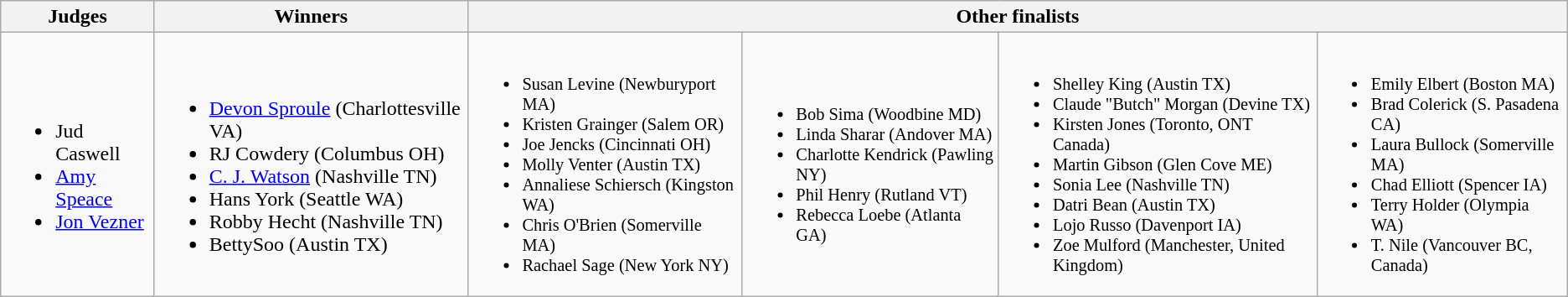<table class="wikitable mw-collapsible mw-collapsed" style="text-align:left">
<tr>
<th>Judges</th>
<th>Winners</th>
<th colspan="4" align="center">Other finalists</th>
</tr>
<tr>
<td><br><ul><li>Jud Caswell</li><li><a href='#'>Amy Speace</a></li><li><a href='#'>Jon Vezner</a></li></ul></td>
<td><br><ul><li><a href='#'>Devon Sproule</a> (Charlottesville VA)</li><li>RJ Cowdery (Columbus OH)</li><li><a href='#'>C. J. Watson</a> (Nashville TN)</li><li>Hans York (Seattle WA)</li><li>Robby Hecht (Nashville TN)</li><li>BettySoo (Austin TX)</li></ul></td>
<td style="font-size:85%"><br><ul><li>Susan Levine (Newburyport MA)</li><li>Kristen Grainger (Salem OR)</li><li>Joe Jencks (Cincinnati OH)</li><li>Molly Venter (Austin TX)</li><li>Annaliese Schiersch (Kingston WA)</li><li>Chris O'Brien (Somerville MA)</li><li>Rachael Sage (New York NY)</li></ul></td>
<td style="font-size:85%"><br><ul><li>Bob Sima (Woodbine MD)</li><li>Linda Sharar (Andover MA)</li><li>Charlotte Kendrick (Pawling NY)</li><li>Phil Henry (Rutland VT)</li><li>Rebecca Loebe (Atlanta GA)</li></ul></td>
<td style="font-size:85%"><br><ul><li>Shelley King (Austin TX)</li><li>Claude "Butch" Morgan (Devine TX)</li><li>Kirsten Jones (Toronto, ONT Canada)</li><li>Martin Gibson (Glen Cove ME)</li><li>Sonia Lee (Nashville TN)</li><li>Datri Bean (Austin TX)</li><li>Lojo Russo (Davenport IA)</li><li>Zoe Mulford (Manchester, United Kingdom)</li></ul></td>
<td style="font-size:85%"><br><ul><li>Emily Elbert (Boston MA)</li><li>Brad Colerick (S. Pasadena CA)</li><li>Laura Bullock (Somerville MA)</li><li>Chad Elliott (Spencer IA)</li><li>Terry Holder (Olympia WA)</li><li>T. Nile (Vancouver BC, Canada)</li></ul></td>
</tr>
</table>
